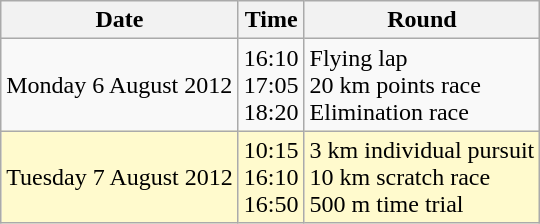<table class="wikitable">
<tr>
<th>Date</th>
<th>Time</th>
<th>Round</th>
</tr>
<tr>
<td>Monday 6 August 2012</td>
<td>16:10<br>17:05<br>18:20</td>
<td>Flying lap<br>20 km points race<br>Elimination race</td>
</tr>
<tr>
<td style=background:lemonchiffon>Tuesday 7 August 2012</td>
<td style=background:lemonchiffon>10:15<br>16:10<br>16:50</td>
<td style=background:lemonchiffon>3 km individual pursuit<br>10 km scratch race<br>500 m time trial</td>
</tr>
</table>
